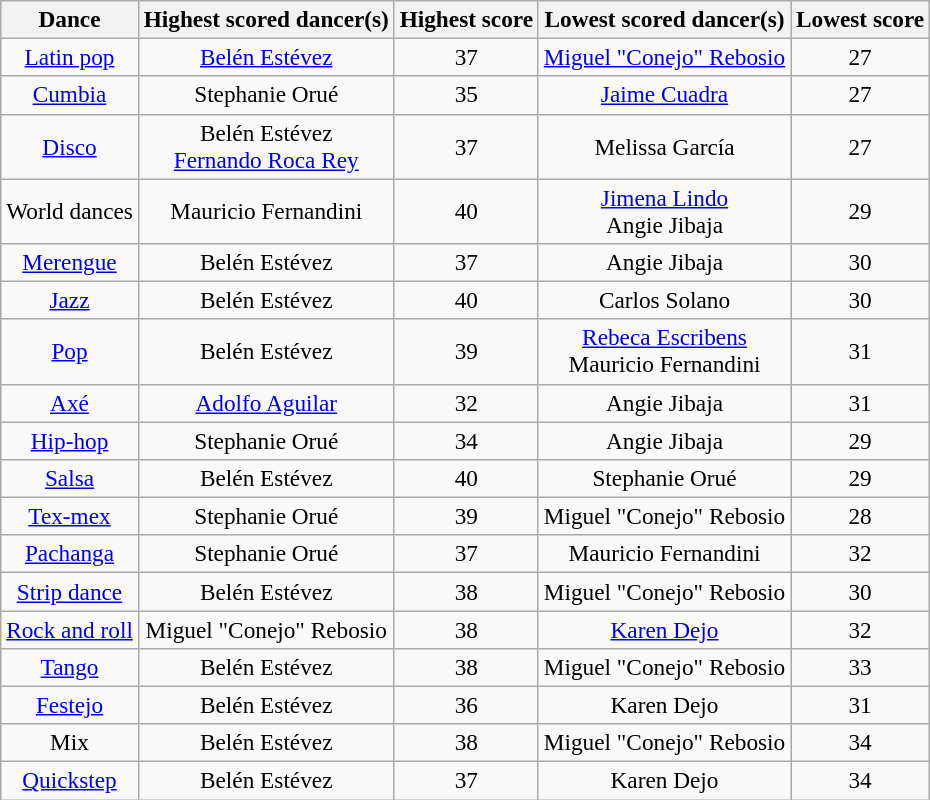<table class="wikitable sortable" style="text-align:center; white-space:nowrap;  font-size:97%;">
<tr>
<th>Dance</th>
<th class="sortable">Highest scored dancer(s)</th>
<th>Highest score</th>
<th class="sortable">Lowest scored dancer(s)</th>
<th>Lowest score</th>
</tr>
<tr>
<td><a href='#'>Latin pop</a></td>
<td><a href='#'>Belén Estévez</a></td>
<td>37</td>
<td><a href='#'>Miguel "Conejo" Rebosio</a></td>
<td>27</td>
</tr>
<tr>
<td><a href='#'>Cumbia</a></td>
<td>Stephanie Orué</td>
<td>35</td>
<td><a href='#'>Jaime Cuadra</a></td>
<td>27</td>
</tr>
<tr>
<td><a href='#'>Disco</a></td>
<td>Belén Estévez<br><a href='#'>Fernando Roca Rey</a></td>
<td>37</td>
<td>Melissa García</td>
<td>27</td>
</tr>
<tr>
<td>World dances</td>
<td>Mauricio Fernandini</td>
<td>40</td>
<td><a href='#'>Jimena Lindo</a><br>Angie Jibaja</td>
<td>29</td>
</tr>
<tr>
<td><a href='#'>Merengue</a></td>
<td>Belén Estévez</td>
<td>37</td>
<td>Angie Jibaja</td>
<td>30</td>
</tr>
<tr>
<td><a href='#'>Jazz</a></td>
<td>Belén Estévez</td>
<td>40</td>
<td>Carlos Solano</td>
<td>30</td>
</tr>
<tr>
<td><a href='#'>Pop</a></td>
<td>Belén Estévez</td>
<td>39</td>
<td><a href='#'>Rebeca Escribens</a><br>Mauricio Fernandini</td>
<td>31</td>
</tr>
<tr>
<td><a href='#'>Axé</a></td>
<td><a href='#'>Adolfo Aguilar</a></td>
<td>32</td>
<td>Angie Jibaja</td>
<td>31</td>
</tr>
<tr>
<td><a href='#'>Hip-hop</a></td>
<td>Stephanie Orué</td>
<td>34</td>
<td>Angie Jibaja</td>
<td>29</td>
</tr>
<tr>
<td><a href='#'>Salsa</a></td>
<td>Belén Estévez</td>
<td>40</td>
<td>Stephanie Orué</td>
<td>29</td>
</tr>
<tr>
<td><a href='#'>Tex-mex</a></td>
<td>Stephanie Orué</td>
<td>39</td>
<td>Miguel "Conejo" Rebosio</td>
<td>28</td>
</tr>
<tr>
<td><a href='#'>Pachanga</a></td>
<td>Stephanie Orué</td>
<td>37</td>
<td>Mauricio Fernandini</td>
<td>32</td>
</tr>
<tr>
<td><a href='#'>Strip dance</a></td>
<td>Belén Estévez</td>
<td>38</td>
<td>Miguel "Conejo" Rebosio</td>
<td>30</td>
</tr>
<tr>
<td><a href='#'>Rock and roll</a></td>
<td>Miguel "Conejo" Rebosio</td>
<td>38</td>
<td><a href='#'>Karen Dejo</a></td>
<td>32</td>
</tr>
<tr>
<td><a href='#'>Tango</a></td>
<td>Belén Estévez</td>
<td>38</td>
<td>Miguel "Conejo" Rebosio</td>
<td>33</td>
</tr>
<tr>
<td><a href='#'>Festejo</a></td>
<td>Belén Estévez</td>
<td>36</td>
<td>Karen Dejo</td>
<td>31</td>
</tr>
<tr>
<td>Mix</td>
<td>Belén Estévez</td>
<td>38</td>
<td>Miguel "Conejo" Rebosio</td>
<td>34</td>
</tr>
<tr>
<td><a href='#'>Quickstep</a></td>
<td>Belén Estévez</td>
<td>37</td>
<td>Karen Dejo</td>
<td>34</td>
</tr>
</table>
